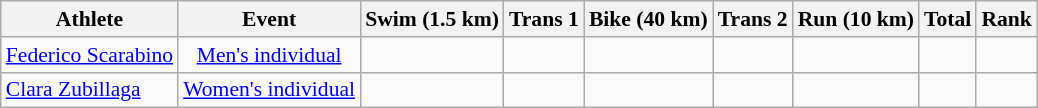<table class="wikitable" style="font-size:90%">
<tr>
<th>Athlete</th>
<th>Event</th>
<th>Swim (1.5 km)</th>
<th>Trans 1</th>
<th>Bike (40 km)</th>
<th>Trans 2</th>
<th>Run (10 km)</th>
<th>Total</th>
<th>Rank</th>
</tr>
<tr align=center>
<td align=left><a href='#'>Federico Scarabino</a></td>
<td><a href='#'>Men's individual</a></td>
<td></td>
<td></td>
<td></td>
<td></td>
<td></td>
<td></td>
<td></td>
</tr>
<tr align=center>
<td align=left><a href='#'>Clara Zubillaga</a></td>
<td><a href='#'>Women's individual</a></td>
<td></td>
<td></td>
<td></td>
<td></td>
<td></td>
<td></td>
<td></td>
</tr>
</table>
